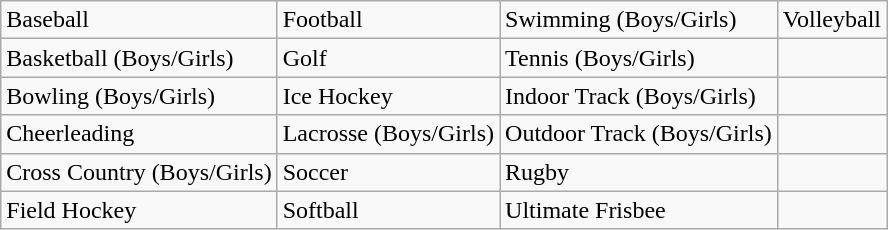<table class="wikitable">
<tr>
<td>Baseball</td>
<td>Football</td>
<td>Swimming (Boys/Girls)</td>
<td>Volleyball</td>
</tr>
<tr>
<td>Basketball (Boys/Girls)</td>
<td>Golf</td>
<td>Tennis (Boys/Girls)</td>
<td></td>
</tr>
<tr>
<td>Bowling (Boys/Girls)</td>
<td>Ice Hockey</td>
<td>Indoor Track (Boys/Girls)</td>
<td></td>
</tr>
<tr>
<td>Cheerleading</td>
<td>Lacrosse (Boys/Girls)</td>
<td>Outdoor Track (Boys/Girls)</td>
<td></td>
</tr>
<tr>
<td>Cross Country (Boys/Girls)</td>
<td>Soccer</td>
<td>Rugby</td>
<td></td>
</tr>
<tr>
<td>Field Hockey</td>
<td>Softball</td>
<td>Ultimate Frisbee</td>
<td></td>
</tr>
</table>
